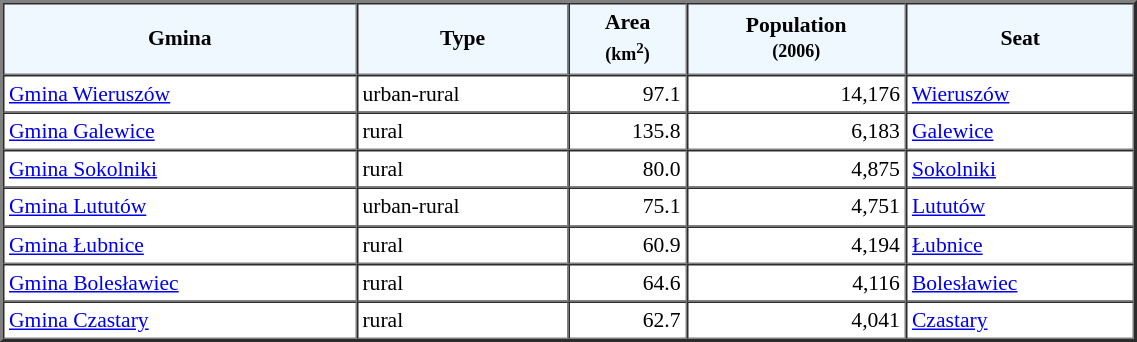<table width="60%" border="2" cellpadding="3" cellspacing="0" style="font-size:90%;line-height:120%;">
<tr bgcolor="F0F8FF">
<td style="text-align:center;"><strong>Gmina</strong></td>
<td style="text-align:center;"><strong>Type</strong></td>
<td style="text-align:center;"><strong>Area<br><small>(km<sup>2</sup>)</small></strong></td>
<td style="text-align:center;"><strong>Population<br><small>(2006)</small></strong></td>
<td style="text-align:center;"><strong>Seat</strong></td>
</tr>
<tr>
<td><a href='#'>Gmina Wieruszów</a></td>
<td>urban-rural</td>
<td style="text-align:right;">97.1</td>
<td style="text-align:right;">14,176</td>
<td><a href='#'>Wieruszów</a></td>
</tr>
<tr>
<td><a href='#'>Gmina Galewice</a></td>
<td>rural</td>
<td style="text-align:right;">135.8</td>
<td style="text-align:right;">6,183</td>
<td><a href='#'>Galewice</a></td>
</tr>
<tr>
<td><a href='#'>Gmina Sokolniki</a></td>
<td>rural</td>
<td style="text-align:right;">80.0</td>
<td style="text-align:right;">4,875</td>
<td><a href='#'>Sokolniki</a></td>
</tr>
<tr>
<td><a href='#'>Gmina Lututów</a></td>
<td>urban-rural</td>
<td style="text-align:right;">75.1</td>
<td style="text-align:right;">4,751</td>
<td><a href='#'>Lututów</a></td>
</tr>
<tr>
<td><a href='#'>Gmina Łubnice</a></td>
<td>rural</td>
<td style="text-align:right;">60.9</td>
<td style="text-align:right;">4,194</td>
<td><a href='#'>Łubnice</a></td>
</tr>
<tr>
<td><a href='#'>Gmina Bolesławiec</a></td>
<td>rural</td>
<td style="text-align:right;">64.6</td>
<td style="text-align:right;">4,116</td>
<td><a href='#'>Bolesławiec</a></td>
</tr>
<tr>
<td><a href='#'>Gmina Czastary</a></td>
<td>rural</td>
<td style="text-align:right;">62.7</td>
<td style="text-align:right;">4,041</td>
<td><a href='#'>Czastary</a></td>
</tr>
<tr>
</tr>
</table>
